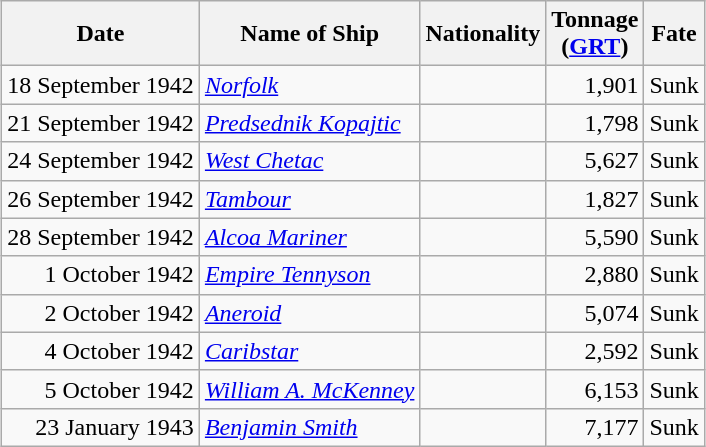<table class="wikitable sortable" style="margin: 1em auto 1em auto;" style="margin: 1em auto 1em auto;">
<tr>
<th>Date</th>
<th>Name of Ship</th>
<th>Nationality</th>
<th>Tonnage<br>(<a href='#'>GRT</a>)</th>
<th>Fate</th>
</tr>
<tr>
<td align="right">18 September 1942</td>
<td align="left"><a href='#'><em>Norfolk</em></a></td>
<td align="left"></td>
<td align="right">1,901</td>
<td align="left">Sunk</td>
</tr>
<tr>
<td align="right">21 September 1942</td>
<td align="left"><a href='#'><em>Predsednik Kopajtic</em></a></td>
<td align="left"></td>
<td align="right">1,798</td>
<td align="left">Sunk</td>
</tr>
<tr>
<td align="right">24 September 1942</td>
<td align="left"><a href='#'><em>West Chetac</em></a></td>
<td align="left"></td>
<td align="right">5,627</td>
<td align="left">Sunk</td>
</tr>
<tr>
<td align="right">26 September 1942</td>
<td align="left"><a href='#'><em>Tambour</em></a></td>
<td align="left"></td>
<td align="right">1,827</td>
<td align="left">Sunk</td>
</tr>
<tr>
<td align="right">28 September 1942</td>
<td align="left"><a href='#'><em>Alcoa Mariner</em></a></td>
<td align="left"></td>
<td align="right">5,590</td>
<td align="left">Sunk</td>
</tr>
<tr>
<td align="right">1 October 1942</td>
<td align="left"><a href='#'><em>Empire Tennyson</em></a></td>
<td align="left"></td>
<td align="right">2,880</td>
<td align="left">Sunk</td>
</tr>
<tr>
<td align="right">2 October 1942</td>
<td align="left"><a href='#'><em>Aneroid</em></a></td>
<td align="left"></td>
<td align="right">5,074</td>
<td align="left">Sunk</td>
</tr>
<tr>
<td align="right">4 October 1942</td>
<td align="left"><a href='#'><em>Caribstar</em></a></td>
<td align="left"></td>
<td align="right">2,592</td>
<td align="left">Sunk</td>
</tr>
<tr>
<td align="right">5 October 1942</td>
<td align="left"><a href='#'><em>William A. McKenney</em></a></td>
<td align="left"></td>
<td align="right">6,153</td>
<td align="left">Sunk</td>
</tr>
<tr>
<td align="right">23 January 1943</td>
<td align="left"><a href='#'><em>Benjamin Smith</em></a></td>
<td align="left"></td>
<td align="right">7,177</td>
<td align="left">Sunk</td>
</tr>
</table>
